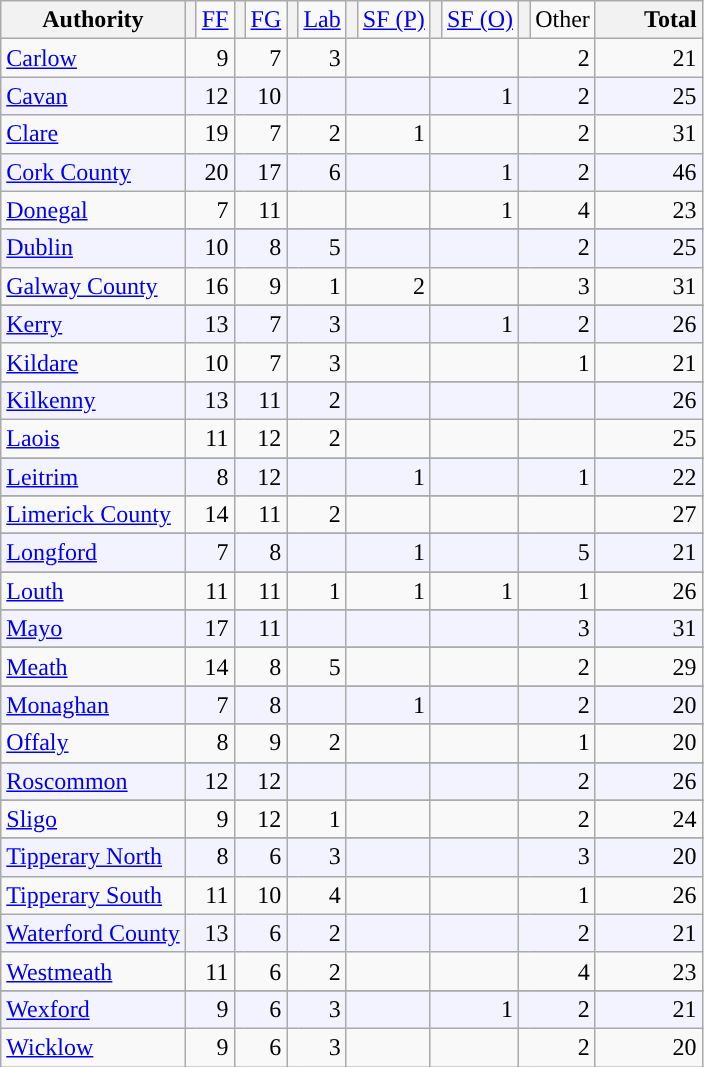<table class="wikitable" style="text-align:right; padding-left:1em">
<tr>
<th align="left">Authority</th>
<th style="background-color: "></th>
<td><a href='#'>FF</a></td>
<th style="background-color: "></th>
<td><a href='#'>FG</a></td>
<th style="background-color: "></th>
<td><a href='#'>Lab</a></td>
<th style="background-color: "></th>
<td><a href='#'>SF (P)</a></td>
<th style="background-color: "></th>
<td><a href='#'>SF (O)</a></td>
<th style="background-color: "></th>
<td>Other</td>
<th style="padding-left:2em">Total</th>
</tr>
<tr>
<td align="left"><a href='#'>Carlow</a></td>
<td colspan="2">9</td>
<td colspan="2">7</td>
<td colspan="2">3</td>
<td colspan="2"></td>
<td colspan="2"></td>
<td colspan="2">2</td>
<td>21</td>
</tr>
<tr bgcolor="F3F3FF">
<td align="left"><a href='#'>Cavan</a></td>
<td colspan="2">12</td>
<td colspan="2">10</td>
<td colspan="2"></td>
<td colspan="2"></td>
<td colspan="2">1</td>
<td colspan="2">2</td>
<td>25</td>
</tr>
<tr>
<td align="left"><a href='#'>Clare</a></td>
<td colspan="2">19</td>
<td colspan="2">7</td>
<td colspan="2">2</td>
<td colspan="2">1</td>
<td colspan="2"></td>
<td colspan="2">2</td>
<td>31</td>
</tr>
<tr bgcolor="F3F3FF">
<td align="left"><a href='#'>Cork County</a></td>
<td colspan="2">20</td>
<td colspan="2">17</td>
<td colspan="2">6</td>
<td colspan="2"></td>
<td colspan="2">1</td>
<td colspan="2">2</td>
<td>46</td>
</tr>
<tr>
<td align="left"><a href='#'>Donegal</a></td>
<td colspan="2">7</td>
<td colspan="2">11</td>
<td colspan="2"></td>
<td colspan="2"></td>
<td colspan="2">1</td>
<td colspan="2">4 </td>
<td>23</td>
</tr>
<tr>
</tr>
<tr bgcolor="F3F3FF">
<td align="left"><a href='#'>Dublin</a></td>
<td colspan="2">10</td>
<td colspan="2">8</td>
<td colspan="2">5</td>
<td colspan="2"></td>
<td colspan="2"></td>
<td colspan="2">2</td>
<td>25</td>
</tr>
<tr>
<td align="left"><a href='#'>Galway County</a></td>
<td colspan="2">16</td>
<td colspan="2">9</td>
<td colspan="2">1</td>
<td colspan="2">2</td>
<td colspan="2"></td>
<td colspan="2">3</td>
<td>31</td>
</tr>
<tr>
</tr>
<tr bgcolor="F3F3FF">
<td align="left"><a href='#'>Kerry</a></td>
<td colspan="2">13</td>
<td colspan="2">7</td>
<td colspan="2">3</td>
<td colspan="2"></td>
<td colspan="2">1</td>
<td colspan="2">2</td>
<td>26</td>
</tr>
<tr>
<td align="left"><a href='#'>Kildare</a></td>
<td colspan="2">10</td>
<td colspan="2">7</td>
<td colspan="2">3</td>
<td colspan="2"></td>
<td colspan="2"></td>
<td colspan="2">1</td>
<td>21</td>
</tr>
<tr>
</tr>
<tr bgcolor="F3F3FF">
<td align="left"><a href='#'>Kilkenny</a></td>
<td colspan="2">13</td>
<td colspan="2">11</td>
<td colspan="2">2</td>
<td colspan="2"></td>
<td colspan="2"></td>
<td colspan="2"></td>
<td>26</td>
</tr>
<tr>
<td align="left"><a href='#'>Laois</a></td>
<td colspan="2">11</td>
<td colspan="2">12</td>
<td colspan="2">2</td>
<td colspan="2"></td>
<td colspan="2"></td>
<td colspan="2"></td>
<td>25</td>
</tr>
<tr>
</tr>
<tr bgcolor="F3F3FF">
<td align="left"><a href='#'>Leitrim</a></td>
<td colspan="2">8</td>
<td colspan="2">12</td>
<td colspan="2"></td>
<td colspan="2">1</td>
<td colspan="2"></td>
<td colspan="2">1</td>
<td>22</td>
</tr>
<tr>
</tr>
<tr>
<td align="left"><a href='#'>Limerick County</a></td>
<td colspan="2">14</td>
<td colspan="2">11</td>
<td colspan="2">2</td>
<td colspan="2"></td>
<td colspan="2"></td>
<td colspan="2"></td>
<td>27</td>
</tr>
<tr>
</tr>
<tr bgcolor="F3F3FF">
<td align="left"><a href='#'>Longford</a></td>
<td colspan="2">7</td>
<td colspan="2">8</td>
<td colspan="2"></td>
<td colspan="2">1</td>
<td colspan="2"></td>
<td colspan="2">5</td>
<td>21</td>
</tr>
<tr>
</tr>
<tr>
<td align="left"><a href='#'>Louth</a></td>
<td colspan="2">11</td>
<td colspan="2">11</td>
<td colspan="2">1</td>
<td colspan="2">1</td>
<td colspan="2">1</td>
<td colspan="2">1</td>
<td>26</td>
</tr>
<tr>
</tr>
<tr bgcolor="F3F3FF">
<td align="left"><a href='#'>Mayo</a></td>
<td colspan="2">17</td>
<td colspan="2">11</td>
<td colspan="2"></td>
<td colspan="2"></td>
<td colspan="2"></td>
<td colspan="2">3</td>
<td>31</td>
</tr>
<tr>
</tr>
<tr>
<td align="left"><a href='#'>Meath</a></td>
<td colspan="2">14</td>
<td colspan="2">8</td>
<td colspan="2">5</td>
<td colspan="2"></td>
<td colspan="2"></td>
<td colspan="2">2</td>
<td>29</td>
</tr>
<tr>
</tr>
<tr bgcolor="F3F3FF">
<td align="left"><a href='#'>Monaghan</a></td>
<td colspan="2">7</td>
<td colspan="2">8</td>
<td colspan="2"></td>
<td colspan="2">1</td>
<td colspan="2"></td>
<td colspan="2">2 </td>
<td>20</td>
</tr>
<tr>
</tr>
<tr>
<td align="left"><a href='#'>Offaly</a></td>
<td colspan="2">8</td>
<td colspan="2">9</td>
<td colspan="2">2</td>
<td colspan="2"></td>
<td colspan="2"></td>
<td colspan="2">1</td>
<td>20</td>
</tr>
<tr>
</tr>
<tr bgcolor="F3F3FF">
<td align="left"><a href='#'>Roscommon</a></td>
<td colspan="2">12</td>
<td colspan="2">12</td>
<td colspan="2"></td>
<td colspan="2"></td>
<td colspan="2"></td>
<td colspan="2">2</td>
<td>26</td>
</tr>
<tr>
</tr>
<tr>
<td align="left"><a href='#'>Sligo</a></td>
<td colspan="2">9</td>
<td colspan="2">12</td>
<td colspan="2">1</td>
<td colspan="2"></td>
<td colspan="2"></td>
<td colspan="2">2</td>
<td>24</td>
</tr>
<tr>
</tr>
<tr bgcolor="F3F3FF">
<td align="left"><a href='#'>Tipperary North</a></td>
<td colspan="2">8</td>
<td colspan="2">6</td>
<td colspan="2">3</td>
<td colspan="2"></td>
<td colspan="2"></td>
<td colspan="2">3</td>
<td>20</td>
</tr>
<tr>
<td align="left"><a href='#'>Tipperary South</a></td>
<td colspan="2">11</td>
<td colspan="2">10</td>
<td colspan="2">4</td>
<td colspan="2"></td>
<td colspan="2"></td>
<td colspan="2">1</td>
<td>26</td>
</tr>
<tr bgcolor="F3F3FF">
<td align="left"><a href='#'>Waterford County</a></td>
<td colspan="2">13</td>
<td colspan="2">6</td>
<td colspan="2">2</td>
<td colspan="2"></td>
<td colspan="2"></td>
<td colspan="2">2</td>
<td>21</td>
</tr>
<tr>
<td align="left"><a href='#'>Westmeath</a></td>
<td colspan="2">11</td>
<td colspan="2">6</td>
<td colspan="2">2</td>
<td colspan="2"></td>
<td colspan="2"></td>
<td colspan="2">4</td>
<td>23</td>
</tr>
<tr>
</tr>
<tr bgcolor="F3F3FF">
<td align="left"><a href='#'>Wexford</a></td>
<td colspan="2">9</td>
<td colspan="2">6</td>
<td colspan="2">3</td>
<td colspan="2"></td>
<td colspan="2">1</td>
<td colspan="2">2</td>
<td>21</td>
</tr>
<tr>
<td align="left"><a href='#'>Wicklow</a></td>
<td colspan="2">9</td>
<td colspan="2">6</td>
<td colspan="2">3</td>
<td colspan="2"></td>
<td colspan="2"></td>
<td colspan="2">2</td>
<td>20</td>
</tr>
</table>
